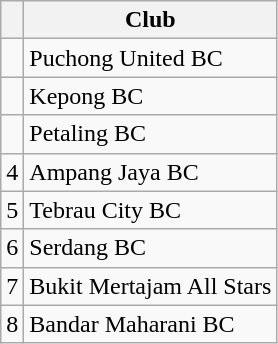<table class=wikitable style="text-align:center;">
<tr>
<th></th>
<th>Club</th>
</tr>
<tr>
<td align=center></td>
<td align="left"> Puchong United BC</td>
</tr>
<tr>
<td align=center></td>
<td align="left"> Kepong BC</td>
</tr>
<tr>
<td align=center></td>
<td align="left"> Petaling BC</td>
</tr>
<tr>
<td align=center>4</td>
<td align="left"> Ampang Jaya BC</td>
</tr>
<tr>
<td align=center>5</td>
<td align="left"> Tebrau City BC</td>
</tr>
<tr>
<td align=center>6</td>
<td align="left"> Serdang BC</td>
</tr>
<tr>
<td align=center>7</td>
<td align="left"> Bukit Mertajam All Stars</td>
</tr>
<tr>
<td align=center>8</td>
<td align="left"> Bandar Maharani BC</td>
</tr>
</table>
